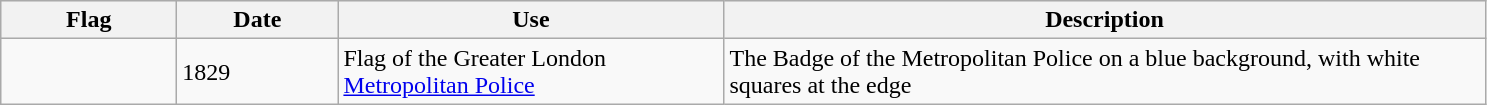<table class="wikitable">
<tr style="background:#efefef;">
<th style="width:110px;">Flag</th>
<th style="width:100px;">Date</th>
<th style="width:250px;">Use</th>
<th style="width:500px;">Description</th>
</tr>
<tr>
<td></td>
<td>1829</td>
<td>Flag of the Greater London <a href='#'>Metropolitan Police</a></td>
<td>The Badge of the Metropolitan Police on a blue background, with white squares at the edge</td>
</tr>
</table>
